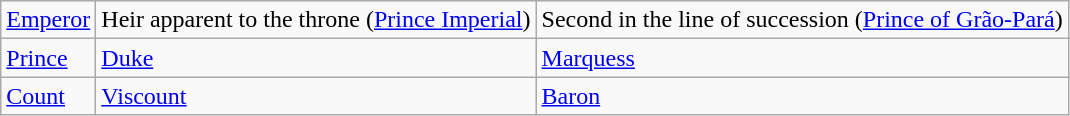<table class="wikitable">
<tr>
<td> <a href='#'>Emperor</a></td>
<td> Heir apparent to the throne (<a href='#'>Prince Imperial</a>)</td>
<td> Second in the line of succession (<a href='#'>Prince of Grão-Pará</a>)</td>
</tr>
<tr>
<td> <a href='#'>Prince</a></td>
<td> <a href='#'>Duke</a></td>
<td> <a href='#'>Marquess</a></td>
</tr>
<tr>
<td> <a href='#'>Count</a></td>
<td> <a href='#'>Viscount</a></td>
<td> <a href='#'>Baron</a></td>
</tr>
</table>
